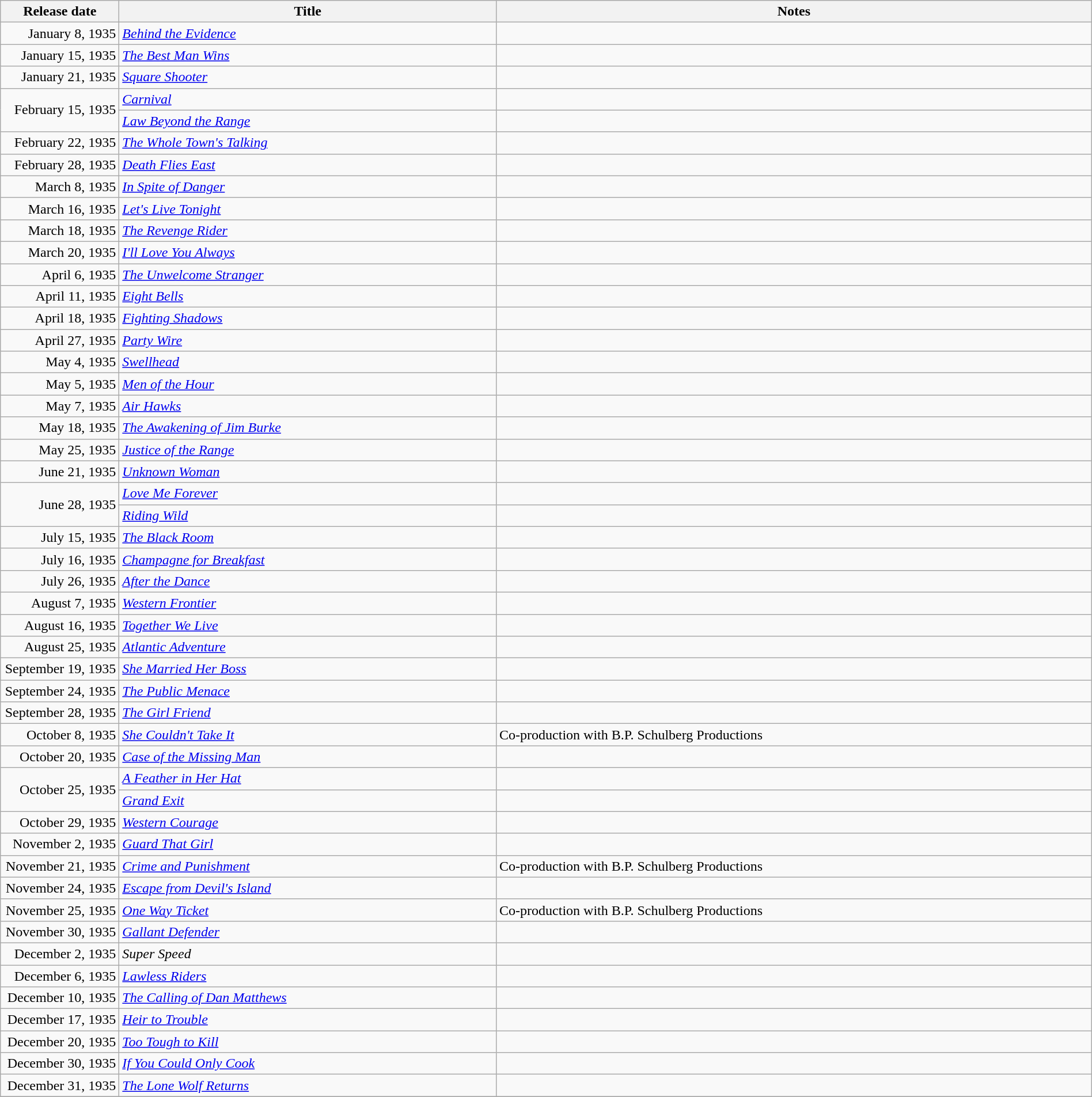<table class="wikitable sortable" style="width:100%;">
<tr>
<th scope="col" style="width:130px;">Release date</th>
<th>Title</th>
<th>Notes</th>
</tr>
<tr>
<td style="text-align:right;">January 8, 1935</td>
<td><em><a href='#'>Behind the Evidence</a></em></td>
<td></td>
</tr>
<tr>
<td style="text-align:right;">January 15, 1935</td>
<td><em><a href='#'>The Best Man Wins</a></em></td>
<td></td>
</tr>
<tr>
<td style="text-align:right;">January 21, 1935</td>
<td><em><a href='#'>Square Shooter</a></em></td>
<td></td>
</tr>
<tr>
<td style="text-align:right;" rowspan="2">February 15, 1935</td>
<td><em><a href='#'>Carnival</a></em></td>
<td></td>
</tr>
<tr>
<td><em><a href='#'>Law Beyond the Range</a></em></td>
<td></td>
</tr>
<tr>
<td style="text-align:right;">February 22, 1935</td>
<td><em><a href='#'>The Whole Town's Talking</a></em></td>
<td></td>
</tr>
<tr>
<td style="text-align:right;">February 28, 1935</td>
<td><em><a href='#'>Death Flies East</a></em></td>
<td></td>
</tr>
<tr>
<td style="text-align:right;">March 8, 1935</td>
<td><em><a href='#'>In Spite of Danger</a></em></td>
<td></td>
</tr>
<tr>
<td style="text-align:right;">March 16, 1935</td>
<td><em><a href='#'>Let's Live Tonight</a></em></td>
<td></td>
</tr>
<tr>
<td style="text-align:right;">March 18, 1935</td>
<td><em><a href='#'>The Revenge Rider</a></em></td>
<td></td>
</tr>
<tr>
<td style="text-align:right;">March 20, 1935</td>
<td><em><a href='#'>I'll Love You Always</a></em></td>
<td></td>
</tr>
<tr>
<td style="text-align:right;">April 6, 1935</td>
<td><em><a href='#'>The Unwelcome Stranger</a></em></td>
<td></td>
</tr>
<tr>
<td style="text-align:right;">April 11, 1935</td>
<td><em><a href='#'>Eight Bells</a></em></td>
<td></td>
</tr>
<tr>
<td style="text-align:right;">April 18, 1935</td>
<td><em><a href='#'>Fighting Shadows</a></em></td>
<td></td>
</tr>
<tr>
<td style="text-align:right;">April 27, 1935</td>
<td><em><a href='#'>Party Wire</a></em></td>
<td></td>
</tr>
<tr>
<td style="text-align:right;">May 4, 1935</td>
<td><em><a href='#'>Swellhead</a></em></td>
<td></td>
</tr>
<tr>
<td style="text-align:right;">May 5, 1935</td>
<td><em><a href='#'>Men of the Hour</a></em></td>
<td></td>
</tr>
<tr>
<td style="text-align:right;">May 7, 1935</td>
<td><em><a href='#'>Air Hawks</a></em></td>
<td></td>
</tr>
<tr>
<td style="text-align:right;">May 18, 1935</td>
<td><em><a href='#'>The Awakening of Jim Burke</a></em></td>
<td></td>
</tr>
<tr>
<td style="text-align:right;">May 25, 1935</td>
<td><em><a href='#'>Justice of the Range</a></em></td>
<td></td>
</tr>
<tr>
<td style="text-align:right;">June 21, 1935</td>
<td><em><a href='#'>Unknown Woman</a></em></td>
<td></td>
</tr>
<tr>
<td style="text-align:right;" rowspan="2">June 28, 1935</td>
<td><em><a href='#'>Love Me Forever</a></em></td>
<td></td>
</tr>
<tr>
<td><em><a href='#'>Riding Wild</a></em></td>
<td></td>
</tr>
<tr>
<td style="text-align:right;">July 15, 1935</td>
<td><em><a href='#'>The Black Room</a></em></td>
<td></td>
</tr>
<tr>
<td style="text-align:right;">July 16, 1935</td>
<td><em><a href='#'>Champagne for Breakfast</a></em></td>
<td></td>
</tr>
<tr>
<td style="text-align:right;">July 26, 1935</td>
<td><em><a href='#'>After the Dance</a></em></td>
<td></td>
</tr>
<tr>
<td style="text-align:right;">August 7, 1935</td>
<td><em><a href='#'>Western Frontier</a></em></td>
<td></td>
</tr>
<tr>
<td style="text-align:right;">August 16, 1935</td>
<td><em><a href='#'>Together We Live</a></em></td>
<td></td>
</tr>
<tr>
<td style="text-align:right;">August 25, 1935</td>
<td><em><a href='#'>Atlantic Adventure</a></em></td>
<td></td>
</tr>
<tr>
<td style="text-align:right;">September 19, 1935</td>
<td><em><a href='#'>She Married Her Boss</a></em></td>
<td></td>
</tr>
<tr>
<td style="text-align:right;">September 24, 1935</td>
<td><em><a href='#'>The Public Menace</a></em></td>
<td></td>
</tr>
<tr>
<td style="text-align:right;">September 28, 1935</td>
<td><em><a href='#'>The Girl Friend</a></em></td>
<td></td>
</tr>
<tr>
<td style="text-align:right;">October 8, 1935</td>
<td><em><a href='#'>She Couldn't Take It</a></em></td>
<td>Co-production with B.P. Schulberg Productions</td>
</tr>
<tr>
<td style="text-align:right;">October 20, 1935</td>
<td><em><a href='#'>Case of the Missing Man</a></em></td>
<td></td>
</tr>
<tr>
<td style="text-align:right;" rowspan="2">October 25, 1935</td>
<td><em><a href='#'>A Feather in Her Hat</a></em></td>
<td></td>
</tr>
<tr>
<td><em><a href='#'>Grand Exit</a></em></td>
<td></td>
</tr>
<tr>
<td style="text-align:right;">October 29, 1935</td>
<td><em><a href='#'>Western Courage</a></em></td>
<td></td>
</tr>
<tr>
<td style="text-align:right;">November 2, 1935</td>
<td><em><a href='#'>Guard That Girl</a></em></td>
<td></td>
</tr>
<tr>
<td style="text-align:right;">November 21, 1935</td>
<td><em><a href='#'>Crime and Punishment</a></em></td>
<td>Co-production with B.P. Schulberg Productions</td>
</tr>
<tr>
<td style="text-align:right;">November 24, 1935</td>
<td><em><a href='#'>Escape from Devil's Island</a></em></td>
<td></td>
</tr>
<tr>
<td style="text-align:right;">November 25, 1935</td>
<td><em><a href='#'>One Way Ticket</a></em></td>
<td>Co-production with B.P. Schulberg Productions</td>
</tr>
<tr>
<td style="text-align:right;">November 30, 1935</td>
<td><em><a href='#'>Gallant Defender</a></em></td>
<td></td>
</tr>
<tr>
<td style="text-align:right;">December 2, 1935</td>
<td><em>Super Speed</em></td>
<td></td>
</tr>
<tr>
<td style="text-align:right;">December 6, 1935</td>
<td><em><a href='#'>Lawless Riders</a></em></td>
<td></td>
</tr>
<tr>
<td style="text-align:right;">December 10, 1935</td>
<td><em><a href='#'>The Calling of Dan Matthews</a></em></td>
<td></td>
</tr>
<tr>
<td style="text-align:right;">December 17, 1935</td>
<td><em><a href='#'>Heir to Trouble</a></em></td>
<td></td>
</tr>
<tr>
<td style="text-align:right;">December 20, 1935</td>
<td><em><a href='#'>Too Tough to Kill</a></em></td>
<td></td>
</tr>
<tr>
<td style="text-align:right;">December 30, 1935</td>
<td><em><a href='#'>If You Could Only Cook</a></em></td>
<td></td>
</tr>
<tr>
<td style="text-align:right;">December 31, 1935</td>
<td><em><a href='#'>The Lone Wolf Returns</a></em></td>
<td></td>
</tr>
<tr>
</tr>
</table>
